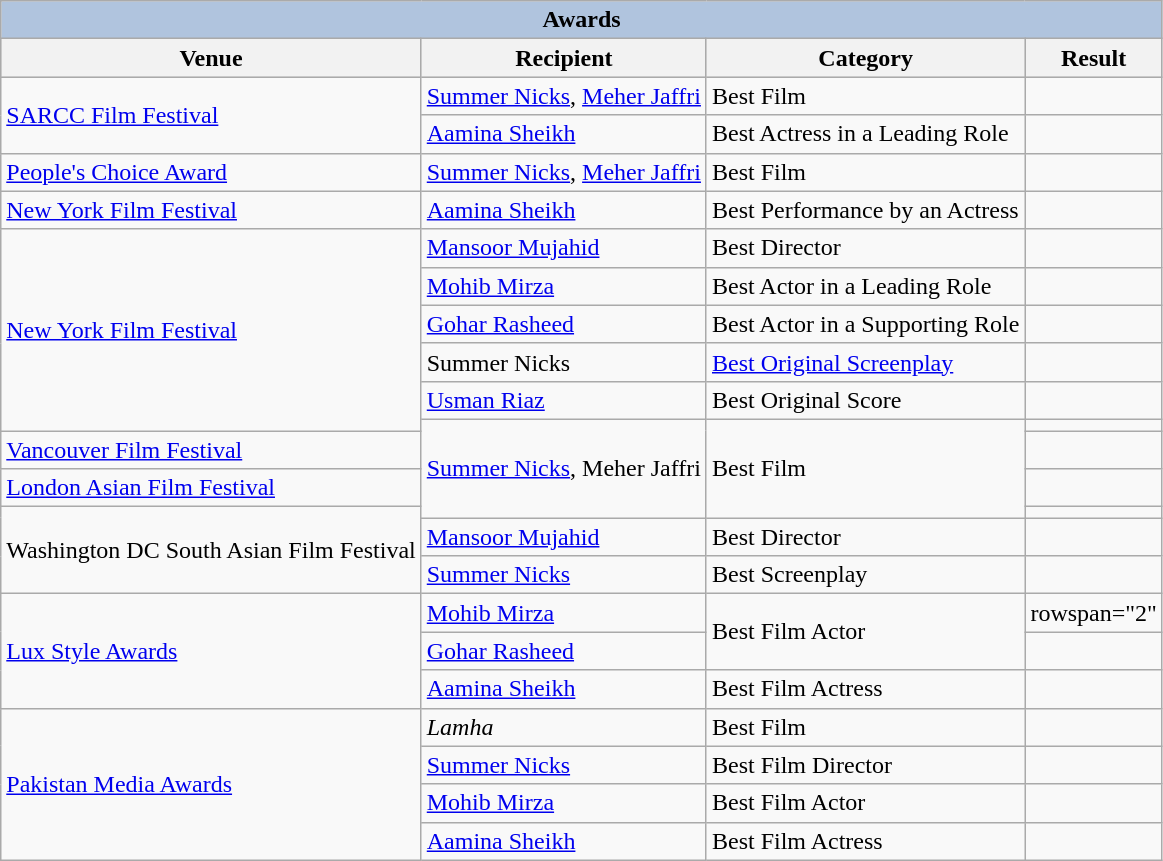<table class="wikitable sortable">
<tr>
<th colspan="4" style="background: LightSteelBlue;">Awards</th>
</tr>
<tr style="background:#cccccc;">
<th>Venue</th>
<th>Recipient</th>
<th>Category</th>
<th>Result</th>
</tr>
<tr>
<td rowspan="2"><a href='#'>SARCC Film Festival</a></td>
<td><a href='#'>Summer Nicks</a>, <a href='#'>Meher Jaffri</a></td>
<td>Best Film</td>
<td></td>
</tr>
<tr>
<td><a href='#'>Aamina Sheikh</a></td>
<td>Best Actress in a Leading Role</td>
<td></td>
</tr>
<tr>
<td><a href='#'>People's Choice Award</a></td>
<td><a href='#'>Summer Nicks</a>, <a href='#'>Meher Jaffri</a></td>
<td>Best Film</td>
<td></td>
</tr>
<tr>
<td><a href='#'>New York Film Festival</a></td>
<td><a href='#'>Aamina Sheikh</a></td>
<td>Best Performance by an Actress</td>
<td></td>
</tr>
<tr>
<td rowspan="6"><a href='#'>New York Film Festival</a></td>
<td><a href='#'>Mansoor Mujahid</a></td>
<td>Best Director</td>
<td></td>
</tr>
<tr>
<td><a href='#'>Mohib Mirza</a></td>
<td>Best Actor in a Leading Role</td>
<td></td>
</tr>
<tr>
<td><a href='#'>Gohar Rasheed</a></td>
<td>Best Actor in a Supporting Role</td>
<td></td>
</tr>
<tr>
<td>Summer Nicks</td>
<td><a href='#'>Best Original Screenplay</a></td>
<td></td>
</tr>
<tr>
<td><a href='#'>Usman Riaz</a></td>
<td>Best Original Score</td>
<td></td>
</tr>
<tr>
<td rowspan="4"><a href='#'>Summer Nicks</a>, Meher Jaffri</td>
<td rowspan="4">Best Film</td>
<td></td>
</tr>
<tr>
<td><a href='#'>Vancouver Film Festival</a></td>
<td></td>
</tr>
<tr>
<td><a href='#'>London Asian Film Festival</a></td>
<td></td>
</tr>
<tr>
<td rowspan="3">Washington DC South Asian Film Festival</td>
<td></td>
</tr>
<tr>
<td><a href='#'>Mansoor Mujahid</a></td>
<td>Best Director</td>
<td></td>
</tr>
<tr>
<td><a href='#'>Summer Nicks</a></td>
<td>Best Screenplay</td>
<td></td>
</tr>
<tr>
<td rowspan="3"><a href='#'>Lux Style Awards</a></td>
<td><a href='#'>Mohib Mirza</a></td>
<td rowspan="2">Best Film Actor</td>
<td>rowspan="2" </td>
</tr>
<tr>
<td><a href='#'>Gohar Rasheed</a></td>
</tr>
<tr>
<td><a href='#'>Aamina Sheikh</a></td>
<td>Best Film Actress</td>
<td></td>
</tr>
<tr>
<td rowspan="4"><a href='#'>Pakistan Media Awards</a></td>
<td><em>Lamha</em></td>
<td>Best Film</td>
<td></td>
</tr>
<tr>
<td><a href='#'>Summer Nicks</a></td>
<td>Best Film Director</td>
<td></td>
</tr>
<tr>
<td><a href='#'>Mohib Mirza</a></td>
<td>Best Film Actor</td>
<td></td>
</tr>
<tr>
<td><a href='#'>Aamina Sheikh</a></td>
<td>Best Film Actress</td>
<td></td>
</tr>
</table>
